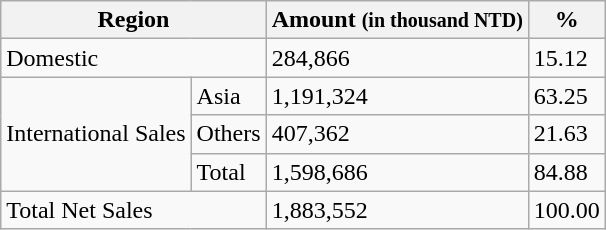<table class="wikitable">
<tr>
<th colspan="2">Region</th>
<th>Amount <small>(in thousand NTD)</small></th>
<th>%</th>
</tr>
<tr>
<td colspan="2">Domestic</td>
<td>284,866</td>
<td>15.12</td>
</tr>
<tr>
<td rowspan="3">International Sales</td>
<td>Asia</td>
<td>1,191,324</td>
<td>63.25</td>
</tr>
<tr>
<td>Others</td>
<td>407,362</td>
<td>21.63</td>
</tr>
<tr>
<td>Total</td>
<td>1,598,686</td>
<td>84.88</td>
</tr>
<tr>
<td colspan="2">Total Net Sales</td>
<td>1,883,552</td>
<td>100.00</td>
</tr>
</table>
